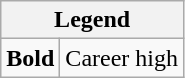<table class="wikitable mw-collapsible mw-collapsed">
<tr>
<th colspan="2">Legend</th>
</tr>
<tr>
<td><strong>Bold</strong></td>
<td>Career high</td>
</tr>
</table>
